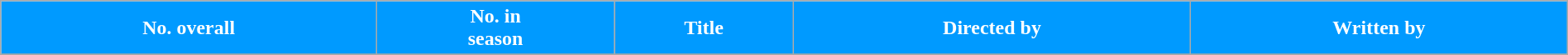<table class="wikitable plainrowheaders" style="width: 100%; margin-right: 0;">
<tr>
<th style="background:#009AFF; color:#fff;">No. overall</th>
<th style="background:#009AFF; color:#fff;">No. in<br>season</th>
<th style="background:#009AFF; color:#fff;">Title</th>
<th style="background:#009AFF; color:#fff;">Directed by</th>
<th style="background:#009AFF; color:#fff;">Written by</th>
</tr>
<tr>
</tr>
</table>
